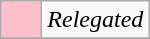<table class="wikitable">
<tr>
<td style="background: #ffc0cb" width="20"></td>
<td><em>Relegated</em></td>
</tr>
<tr>
</tr>
</table>
